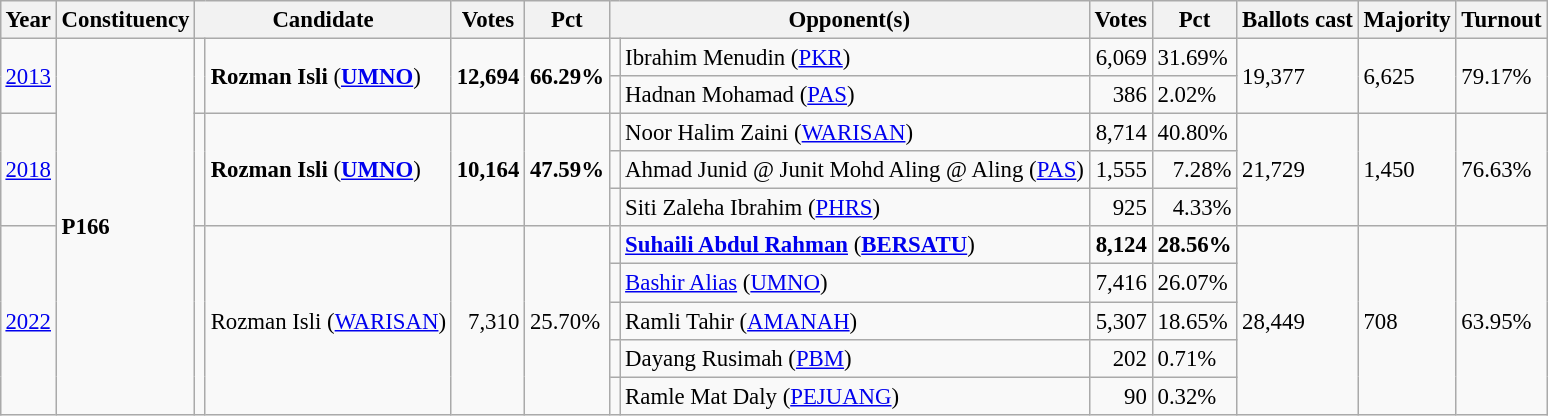<table class="wikitable" style="margin:0.5em ; font-size:95%">
<tr>
<th>Year</th>
<th>Constituency</th>
<th colspan=2>Candidate</th>
<th>Votes</th>
<th>Pct</th>
<th colspan=2>Opponent(s)</th>
<th>Votes</th>
<th>Pct</th>
<th>Ballots cast</th>
<th>Majority</th>
<th>Turnout</th>
</tr>
<tr>
<td rowspan=2><a href='#'>2013</a></td>
<td rowspan=10><strong>P166 </strong></td>
<td rowspan=2 ></td>
<td rowspan=2><strong>Rozman Isli</strong> (<strong><a href='#'>UMNO</a></strong>)</td>
<td rowspan=2 align=right><strong>12,694</strong></td>
<td rowspan=2><strong>66.29%</strong></td>
<td></td>
<td>Ibrahim Menudin (<a href='#'>PKR</a>)</td>
<td align=right>6,069</td>
<td>31.69%</td>
<td rowspan=2>19,377</td>
<td rowspan=2>6,625</td>
<td rowspan=2>79.17%</td>
</tr>
<tr>
<td></td>
<td>Hadnan Mohamad (<a href='#'>PAS</a>)</td>
<td align=right>386</td>
<td>2.02%</td>
</tr>
<tr>
<td rowspan=3><a href='#'>2018</a></td>
<td rowspan=3 ></td>
<td rowspan=3><strong>Rozman Isli</strong> (<strong><a href='#'>UMNO</a></strong>)</td>
<td rowspan=3 align=right><strong>10,164</strong></td>
<td rowspan=3><strong>47.59%</strong></td>
<td></td>
<td>Noor Halim Zaini (<a href='#'>WARISAN</a>)</td>
<td align=right>8,714</td>
<td>40.80%</td>
<td rowspan=3>21,729</td>
<td rowspan=3>1,450</td>
<td rowspan=3>76.63%</td>
</tr>
<tr>
<td></td>
<td>Ahmad Junid @ Junit Mohd Aling @ Aling (<a href='#'>PAS</a>)</td>
<td align=right>1,555</td>
<td align=right>7.28%</td>
</tr>
<tr>
<td bgcolor=></td>
<td>Siti Zaleha Ibrahim (<a href='#'>PHRS</a>)</td>
<td align=right>925</td>
<td align=right>4.33%</td>
</tr>
<tr>
<td rowspan=5><a href='#'>2022</a></td>
<td rowspan=5 ></td>
<td rowspan=5>Rozman Isli (<a href='#'>WARISAN</a>)</td>
<td rowspan=5 align=right>7,310</td>
<td rowspan=5>25.70%</td>
<td></td>
<td><strong><a href='#'>Suhaili Abdul Rahman</a></strong> (<a href='#'><strong>BERSATU</strong></a>)</td>
<td align=right><strong>8,124</strong></td>
<td><strong>28.56%</strong></td>
<td rowspan=5>28,449</td>
<td rowspan=5>708</td>
<td rowspan=5>63.95%</td>
</tr>
<tr>
<td></td>
<td><a href='#'>Bashir Alias</a> (<a href='#'>UMNO</a>)</td>
<td align=right>7,416</td>
<td>26.07%</td>
</tr>
<tr>
<td></td>
<td>Ramli Tahir (<a href='#'>AMANAH</a>)</td>
<td align=right>5,307</td>
<td>18.65%</td>
</tr>
<tr>
<td bgcolor=></td>
<td>Dayang Rusimah (<a href='#'>PBM</a>)</td>
<td align=right>202</td>
<td>0.71%</td>
</tr>
<tr>
<td bgcolor=></td>
<td>Ramle Mat Daly (<a href='#'>PEJUANG</a>)</td>
<td align=right>90</td>
<td>0.32%</td>
</tr>
</table>
